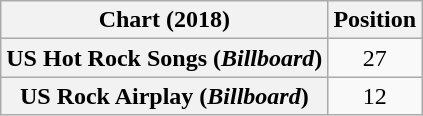<table class="wikitable sortable plainrowheaders" style="text-align:center">
<tr>
<th scope="col">Chart (2018)</th>
<th scope="col">Position</th>
</tr>
<tr>
<th scope="row">US Hot Rock Songs (<em>Billboard</em>)</th>
<td>27</td>
</tr>
<tr>
<th scope="row">US Rock Airplay (<em>Billboard</em>)</th>
<td>12</td>
</tr>
</table>
